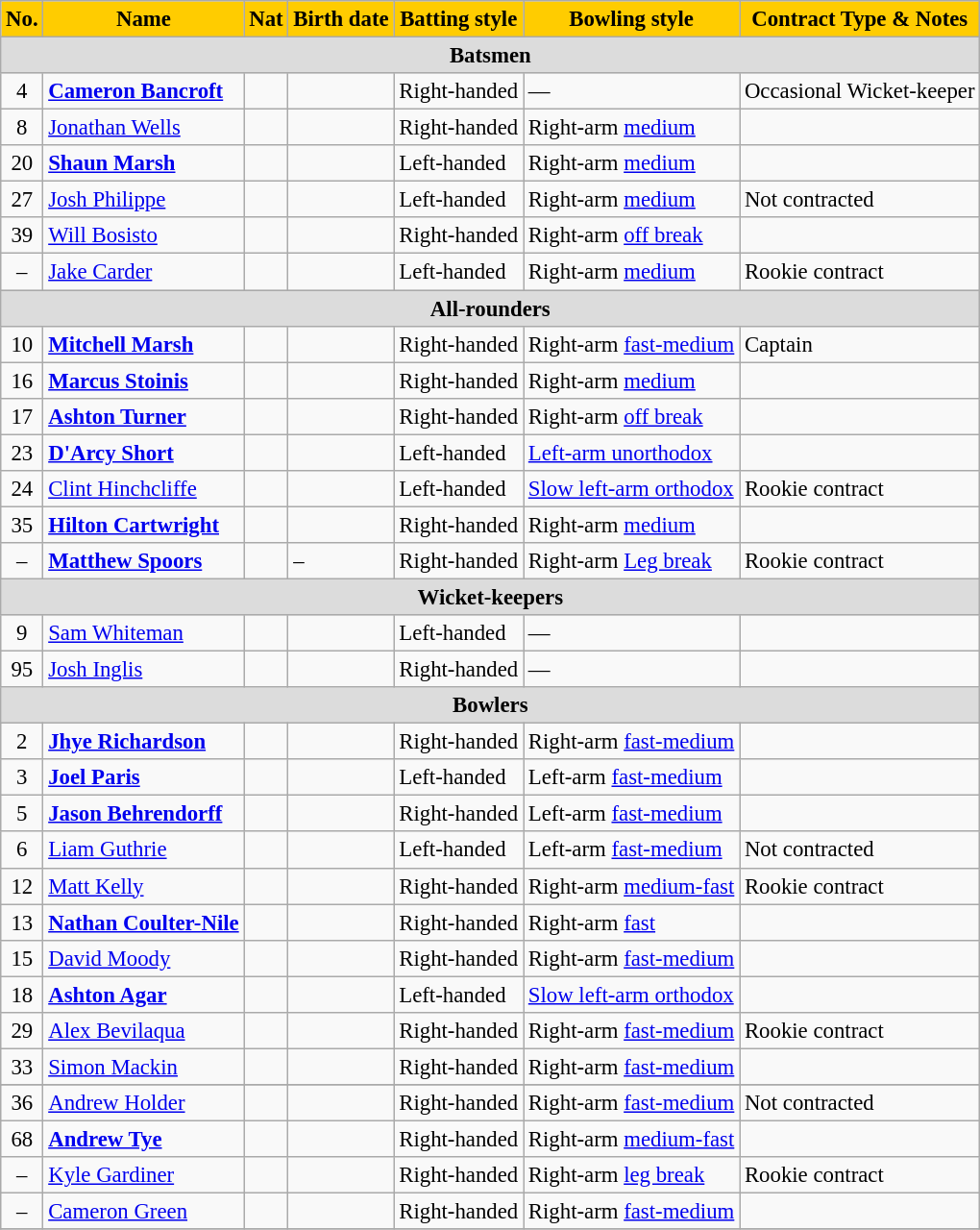<table class="wikitable" style="font-size:95%">
<tr>
<th style="background:#fc0; color:black; text-align:center;">No.</th>
<th style="background:#fc0; color:black; text-align:center;">Name</th>
<th style="background:#fc0; color:black; text-align:center;">Nat</th>
<th style="background:#fc0; color:black; text-align:center;">Birth date</th>
<th style="background:#fc0; color:black; text-align:center;">Batting style</th>
<th style="background:#fc0; color:black; text-align:center;">Bowling style</th>
<th style="background:#fc0; color:black; text-align:center;">Contract Type & Notes</th>
</tr>
<tr>
<th colspan="7" style="background: #DCDCDC" align=right>Batsmen</th>
</tr>
<tr>
<td style="text-align:center">4</td>
<td><strong><a href='#'>Cameron Bancroft</a></strong></td>
<td style="text-align:center"></td>
<td></td>
<td>Right-handed</td>
<td>—</td>
<td>Occasional Wicket-keeper</td>
</tr>
<tr>
<td style="text-align:center">8</td>
<td><a href='#'>Jonathan Wells</a></td>
<td style="text-align:center"></td>
<td></td>
<td>Right-handed</td>
<td>Right-arm <a href='#'>medium</a></td>
<td></td>
</tr>
<tr>
<td style="text-align:center">20</td>
<td><strong><a href='#'>Shaun Marsh</a></strong></td>
<td style="text-align:center"></td>
<td></td>
<td>Left-handed</td>
<td>Right-arm <a href='#'>medium</a></td>
<td></td>
</tr>
<tr>
<td style="text-align:center">27</td>
<td><a href='#'>Josh Philippe</a></td>
<td style="text-align:center"></td>
<td></td>
<td>Left-handed</td>
<td>Right-arm <a href='#'>medium</a></td>
<td>Not contracted</td>
</tr>
<tr>
<td style="text-align:center">39</td>
<td><a href='#'>Will Bosisto</a></td>
<td style="text-align:center"></td>
<td></td>
<td>Right-handed</td>
<td>Right-arm <a href='#'>off break</a></td>
<td></td>
</tr>
<tr>
<td style="text-align:center">–</td>
<td><a href='#'>Jake Carder</a></td>
<td style="text-align:center"></td>
<td></td>
<td>Left-handed</td>
<td>Right-arm <a href='#'>medium</a></td>
<td>Rookie contract</td>
</tr>
<tr>
<th colspan="7" style="background: #DCDCDC" align=right>All-rounders</th>
</tr>
<tr>
<td style="text-align:center">10</td>
<td><strong><a href='#'>Mitchell Marsh</a></strong></td>
<td style="text-align:center"></td>
<td></td>
<td>Right-handed</td>
<td>Right-arm <a href='#'>fast-medium</a></td>
<td>Captain</td>
</tr>
<tr>
<td style="text-align:center">16</td>
<td><strong><a href='#'>Marcus Stoinis</a></strong></td>
<td style="text-align:center"></td>
<td></td>
<td>Right-handed</td>
<td>Right-arm <a href='#'>medium</a></td>
<td></td>
</tr>
<tr>
<td style="text-align:center">17</td>
<td><strong><a href='#'>Ashton Turner</a></strong></td>
<td style="text-align:center"></td>
<td></td>
<td>Right-handed</td>
<td>Right-arm <a href='#'>off break</a></td>
<td></td>
</tr>
<tr>
<td style="text-align:center">23</td>
<td><strong><a href='#'>D'Arcy Short</a></strong></td>
<td style="text-align:center"></td>
<td></td>
<td>Left-handed</td>
<td><a href='#'>Left-arm unorthodox</a></td>
<td></td>
</tr>
<tr>
<td style="text-align:center">24</td>
<td><a href='#'>Clint Hinchcliffe</a></td>
<td style="text-align:center"></td>
<td></td>
<td>Left-handed</td>
<td><a href='#'>Slow left-arm orthodox</a></td>
<td>Rookie contract</td>
</tr>
<tr>
<td style="text-align:center">35</td>
<td><strong><a href='#'>Hilton Cartwright</a></strong></td>
<td style="text-align:center"></td>
<td></td>
<td>Right-handed</td>
<td>Right-arm <a href='#'>medium</a></td>
<td></td>
</tr>
<tr>
<td style="text-align:center">–</td>
<td><strong><a href='#'>Matthew Spoors</a></strong></td>
<td style="text-align:center"></td>
<td>–</td>
<td>Right-handed</td>
<td>Right-arm <a href='#'>Leg break</a></td>
<td>Rookie contract</td>
</tr>
<tr>
<th colspan="7" style="background: #DCDCDC" align=right>Wicket-keepers</th>
</tr>
<tr>
<td style="text-align:center">9</td>
<td><a href='#'>Sam Whiteman</a></td>
<td style="text-align:center"></td>
<td></td>
<td>Left-handed</td>
<td>—</td>
<td></td>
</tr>
<tr>
<td style="text-align:center">95</td>
<td><a href='#'>Josh Inglis</a></td>
<td style="text-align:center"></td>
<td></td>
<td>Right-handed</td>
<td>—</td>
<td></td>
</tr>
<tr>
<th colspan="7" style="background: #DCDCDC" align=right>Bowlers</th>
</tr>
<tr>
<td style="text-align:center">2</td>
<td><strong><a href='#'>Jhye Richardson</a></strong></td>
<td style="text-align:center"></td>
<td></td>
<td>Right-handed</td>
<td>Right-arm <a href='#'>fast-medium</a></td>
<td></td>
</tr>
<tr>
<td style="text-align:center">3</td>
<td><strong><a href='#'>Joel Paris</a></strong></td>
<td style="text-align:center"></td>
<td></td>
<td>Left-handed</td>
<td>Left-arm <a href='#'>fast-medium</a></td>
<td></td>
</tr>
<tr>
<td style="text-align:center">5</td>
<td><strong><a href='#'>Jason Behrendorff</a></strong></td>
<td style="text-align:center"></td>
<td></td>
<td>Right-handed</td>
<td>Left-arm <a href='#'>fast-medium</a></td>
<td></td>
</tr>
<tr>
<td style="text-align:center">6</td>
<td><a href='#'>Liam Guthrie</a></td>
<td style="text-align:center"></td>
<td></td>
<td>Left-handed</td>
<td>Left-arm <a href='#'>fast-medium</a></td>
<td>Not contracted</td>
</tr>
<tr>
<td style="text-align:center">12</td>
<td><a href='#'>Matt Kelly</a></td>
<td style="text-align:center"></td>
<td></td>
<td>Right-handed</td>
<td>Right-arm <a href='#'>medium-fast</a></td>
<td>Rookie contract</td>
</tr>
<tr>
<td style="text-align:center">13</td>
<td><strong><a href='#'>Nathan Coulter-Nile</a></strong></td>
<td style="text-align:center"></td>
<td></td>
<td>Right-handed</td>
<td>Right-arm <a href='#'>fast</a></td>
<td></td>
</tr>
<tr>
<td style="text-align:center">15</td>
<td><a href='#'>David Moody</a></td>
<td style="text-align:center"></td>
<td></td>
<td>Right-handed</td>
<td>Right-arm <a href='#'>fast-medium</a></td>
<td></td>
</tr>
<tr>
<td style="text-align:center">18</td>
<td><strong><a href='#'>Ashton Agar</a></strong></td>
<td style="text-align:center"></td>
<td></td>
<td>Left-handed</td>
<td><a href='#'>Slow left-arm orthodox</a></td>
<td></td>
</tr>
<tr>
<td style="text-align:center">29</td>
<td><a href='#'>Alex Bevilaqua</a></td>
<td style="text-align:center"></td>
<td></td>
<td>Right-handed</td>
<td>Right-arm <a href='#'>fast-medium</a></td>
<td>Rookie contract</td>
</tr>
<tr>
<td style="text-align:center">33</td>
<td><a href='#'>Simon Mackin</a></td>
<td style="text-align:center"></td>
<td></td>
<td>Right-handed</td>
<td>Right-arm <a href='#'>fast-medium</a></td>
<td></td>
</tr>
<tr>
</tr>
<tr>
<td style="text-align:center">36</td>
<td><a href='#'>Andrew Holder</a></td>
<td style="text-align:center"></td>
<td></td>
<td>Right-handed</td>
<td>Right-arm <a href='#'>fast-medium</a></td>
<td>Not contracted</td>
</tr>
<tr>
<td style="text-align:center">68</td>
<td><strong><a href='#'>Andrew Tye</a></strong></td>
<td style="text-align:center"></td>
<td></td>
<td>Right-handed</td>
<td>Right-arm <a href='#'>medium-fast</a></td>
<td></td>
</tr>
<tr>
<td style="text-align:center">–</td>
<td><a href='#'>Kyle Gardiner</a></td>
<td style="text-align:center"></td>
<td></td>
<td>Right-handed</td>
<td>Right-arm <a href='#'>leg break</a></td>
<td>Rookie contract</td>
</tr>
<tr>
<td style="text-align:center">–</td>
<td><a href='#'>Cameron Green</a></td>
<td style="text-align:center"></td>
<td></td>
<td>Right-handed</td>
<td>Right-arm <a href='#'>fast-medium</a></td>
<td></td>
</tr>
<tr>
</tr>
</table>
